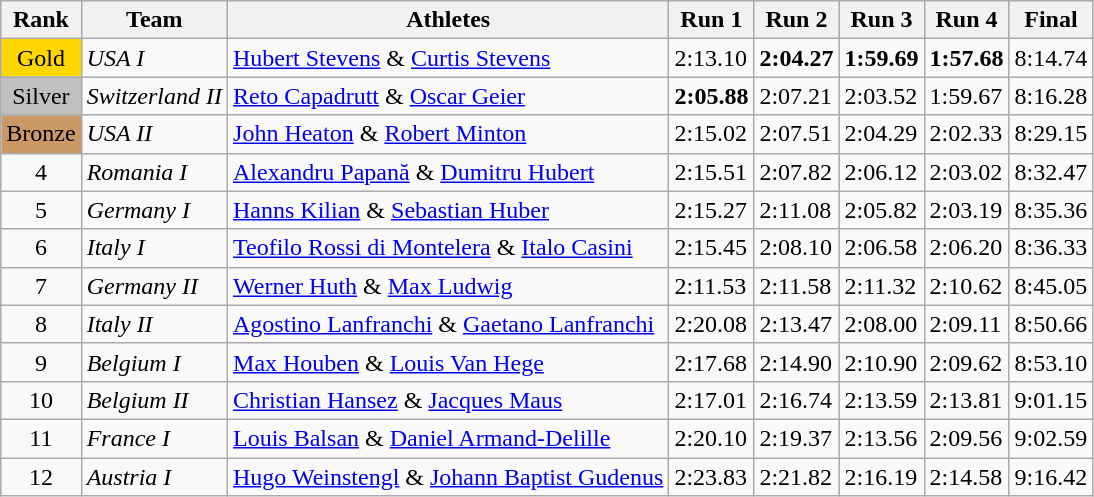<table class="wikitable">
<tr>
<th>Rank</th>
<th>Team</th>
<th>Athletes</th>
<th>Run 1</th>
<th>Run 2</th>
<th>Run 3</th>
<th>Run 4</th>
<th>Final</th>
</tr>
<tr>
<td bgcolor='gold' align='center'>Gold</td>
<td> <em>USA I</em></td>
<td><a href='#'>Hubert Stevens</a> & <a href='#'>Curtis Stevens</a></td>
<td>2:13.10</td>
<td><strong>2:04.27</strong></td>
<td><strong>1:59.69</strong></td>
<td><strong>1:57.68</strong></td>
<td>8:14.74</td>
</tr>
<tr>
<td bgcolor='silver' align='center'>Silver</td>
<td> <em>Switzerland II</em></td>
<td><a href='#'>Reto Capadrutt</a> & <a href='#'>Oscar Geier</a></td>
<td><strong>2:05.88</strong></td>
<td>2:07.21</td>
<td>2:03.52</td>
<td>1:59.67</td>
<td>8:16.28</td>
</tr>
<tr>
<td bgcolor='#CC9966' align='center'>Bronze</td>
<td> <em>USA II</em></td>
<td><a href='#'>John Heaton</a> & <a href='#'>Robert Minton</a></td>
<td>2:15.02</td>
<td>2:07.51</td>
<td>2:04.29</td>
<td>2:02.33</td>
<td>8:29.15</td>
</tr>
<tr>
<td align='center'>4</td>
<td> <em>Romania I</em></td>
<td><a href='#'>Alexandru Papană</a> & <a href='#'>Dumitru Hubert</a></td>
<td>2:15.51</td>
<td>2:07.82</td>
<td>2:06.12</td>
<td>2:03.02</td>
<td>8:32.47</td>
</tr>
<tr>
<td align='center'>5</td>
<td> <em>Germany I</em></td>
<td><a href='#'>Hanns Kilian</a> & <a href='#'>Sebastian Huber</a></td>
<td>2:15.27</td>
<td>2:11.08</td>
<td>2:05.82</td>
<td>2:03.19</td>
<td>8:35.36</td>
</tr>
<tr>
<td align='center'>6</td>
<td> <em>Italy I</em></td>
<td><a href='#'>Teofilo Rossi di Montelera</a> & <a href='#'>Italo Casini</a></td>
<td>2:15.45</td>
<td>2:08.10</td>
<td>2:06.58</td>
<td>2:06.20</td>
<td>8:36.33</td>
</tr>
<tr>
<td align='center'>7</td>
<td> <em>Germany II</em></td>
<td><a href='#'>Werner Huth</a> & <a href='#'>Max Ludwig</a></td>
<td>2:11.53</td>
<td>2:11.58</td>
<td>2:11.32</td>
<td>2:10.62</td>
<td>8:45.05</td>
</tr>
<tr>
<td align='center'>8</td>
<td> <em>Italy II</em></td>
<td><a href='#'>Agostino Lanfranchi</a> & <a href='#'>Gaetano Lanfranchi</a></td>
<td>2:20.08</td>
<td>2:13.47</td>
<td>2:08.00</td>
<td>2:09.11</td>
<td>8:50.66</td>
</tr>
<tr>
<td align='center'>9</td>
<td> <em>Belgium I</em></td>
<td><a href='#'>Max Houben</a> & <a href='#'>Louis Van Hege</a></td>
<td>2:17.68</td>
<td>2:14.90</td>
<td>2:10.90</td>
<td>2:09.62</td>
<td>8:53.10</td>
</tr>
<tr>
<td align='center'>10</td>
<td> <em>Belgium II</em></td>
<td><a href='#'>Christian Hansez</a> & <a href='#'>Jacques Maus</a></td>
<td>2:17.01</td>
<td>2:16.74</td>
<td>2:13.59</td>
<td>2:13.81</td>
<td>9:01.15</td>
</tr>
<tr>
<td align='center'>11</td>
<td> <em>France I</em></td>
<td><a href='#'>Louis Balsan</a> & <a href='#'>Daniel Armand-Delille</a></td>
<td>2:20.10</td>
<td>2:19.37</td>
<td>2:13.56</td>
<td>2:09.56</td>
<td>9:02.59</td>
</tr>
<tr>
<td align='center'>12</td>
<td> <em>Austria I</em></td>
<td><a href='#'>Hugo Weinstengl</a> & <a href='#'>Johann Baptist Gudenus</a></td>
<td>2:23.83</td>
<td>2:21.82</td>
<td>2:16.19</td>
<td>2:14.58</td>
<td>9:16.42</td>
</tr>
</table>
